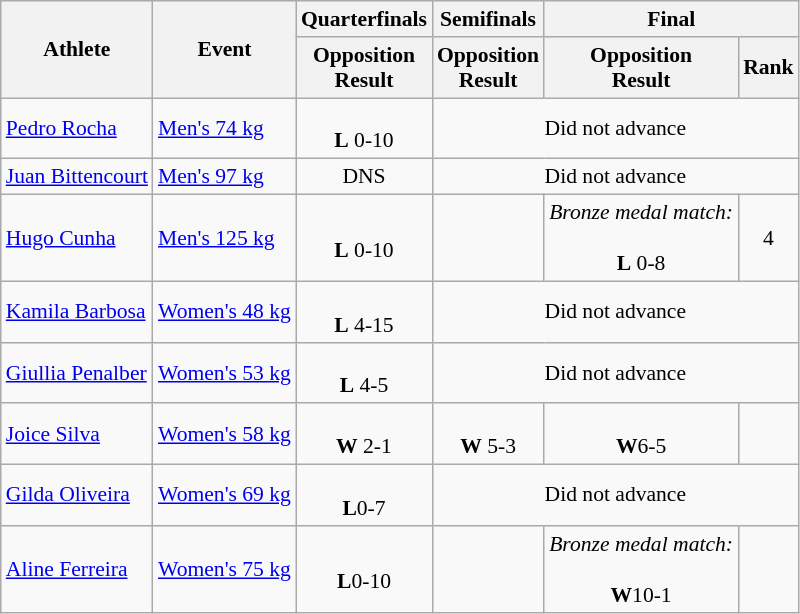<table class="wikitable" style="font-size:90%">
<tr>
<th rowspan=2>Athlete</th>
<th rowspan=2>Event</th>
<th>Quarterfinals</th>
<th>Semifinals</th>
<th colspan=2>Final</th>
</tr>
<tr>
<th>Opposition<br>Result</th>
<th>Opposition<br>Result</th>
<th>Opposition<br>Result</th>
<th>Rank</th>
</tr>
<tr align=center>
<td align=left><a href='#'>Pedro Rocha</a></td>
<td align=left><a href='#'>Men's 74 kg</a></td>
<td> <br> <strong>L</strong> 0-10</td>
<td align=center colspan="3">Did not advance</td>
</tr>
<tr align=center>
<td align=left><a href='#'>Juan Bittencourt</a></td>
<td align=left><a href='#'>Men's 97 kg</a></td>
<td>DNS</td>
<td colspan=3>Did not advance</td>
</tr>
<tr align=center>
<td align=left><a href='#'>Hugo Cunha</a></td>
<td align=left><a href='#'>Men's 125 kg</a></td>
<td> <br> <strong>L</strong> 0-10</td>
<td></td>
<td><em>Bronze medal match:</em><br><br> <strong>L</strong> 0-8</td>
<td>4</td>
</tr>
<tr align=center>
<td align=left><a href='#'>Kamila Barbosa</a></td>
<td align=left><a href='#'>Women's 48 kg</a></td>
<td><br> <strong>L</strong> 4-15</td>
<td align=center colspan=3>Did not advance</td>
</tr>
<tr align=center>
<td align=left><a href='#'>Giullia Penalber</a></td>
<td align=left><a href='#'>Women's 53 kg</a></td>
<td><br> <strong>L</strong> 4-5</td>
<td align=center colspan=3>Did not advance</td>
</tr>
<tr align=center>
<td align=left><a href='#'>Joice Silva</a></td>
<td align=left><a href='#'>Women's 58 kg</a></td>
<td><br> <strong>W</strong> 2-1</td>
<td><br> <strong>W</strong> 5-3</td>
<td><br> <strong>W</strong>6-5</td>
<td></td>
</tr>
<tr align=center>
<td align=left><a href='#'>Gilda Oliveira</a></td>
<td align=left><a href='#'>Women's 69 kg</a></td>
<td><br> <strong>L</strong>0-7</td>
<td align=center colspan=3>Did not advance</td>
</tr>
<tr align=center>
<td align=left><a href='#'>Aline Ferreira</a></td>
<td align=left><a href='#'>Women's 75 kg</a></td>
<td><br> <strong>L</strong>0-10</td>
<td></td>
<td><em>Bronze medal match:</em><br><br> <strong>W</strong>10-1</td>
<td></td>
</tr>
</table>
